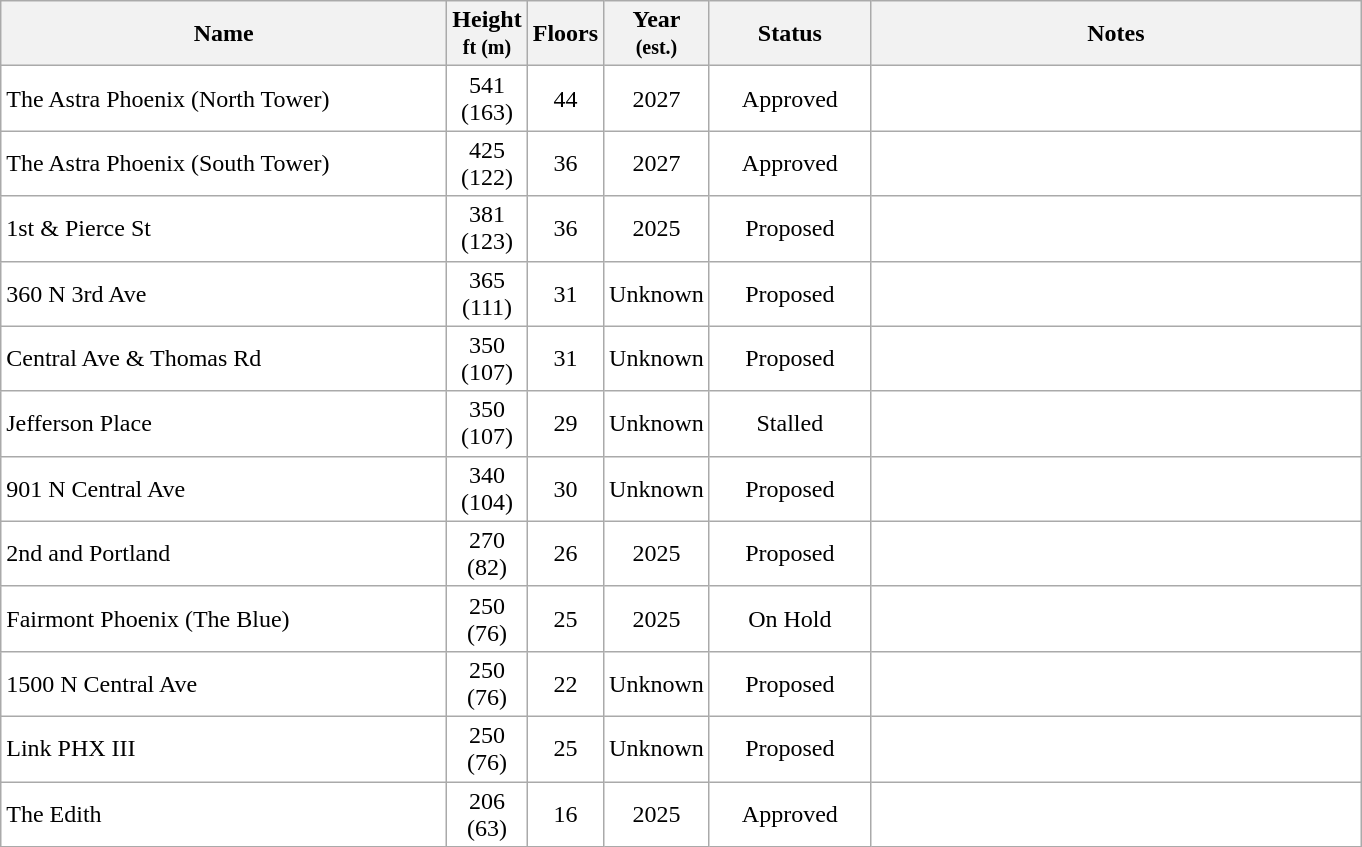<table class="wikitable sortable" style="border:#999; background:#fff; text-align: center">
<tr>
<th scope=col style="width:290px;">Name</th>
<th scope=col style="width:40px;">Height<br><small>ft (m)</small></th>
<th scope=col style="width:40px;">Floors</th>
<th scope=col style="width:40px;">Year<br><small>(est.)</small></th>
<th scope=col style="width:100px;">Status</th>
<th scope=col class="unsortable" style="width:320px;">Notes</th>
</tr>
<tr>
<td align=left>The Astra Phoenix (North Tower)</td>
<td align="center">541 (163)</td>
<td align="center">44</td>
<td align="center">2027</td>
<td align="center">Approved</td>
<td align="center"></td>
</tr>
<tr>
<td align=left>The Astra Phoenix (South Tower)</td>
<td align="center">425 (122)</td>
<td align="center">36</td>
<td align="center">2027</td>
<td align="center">Approved</td>
<td align="center"></td>
</tr>
<tr>
<td align=left>1st & Pierce St</td>
<td align="center">381 (123)</td>
<td align="center">36</td>
<td align="center">2025</td>
<td align="center">Proposed</td>
<td align="center"></td>
</tr>
<tr>
<td align=left>360 N 3rd Ave</td>
<td align="center">365 (111)</td>
<td align="center">31</td>
<td align="center">Unknown</td>
<td align="center">Proposed</td>
<td align="center"></td>
</tr>
<tr>
<td align=left>Central Ave & Thomas Rd</td>
<td align="center">350 (107)</td>
<td align="center">31</td>
<td align="center">Unknown</td>
<td align="center">Proposed</td>
<td align="center"></td>
</tr>
<tr>
<td align=left>Jefferson Place</td>
<td align="center">350 (107)</td>
<td align="center">29</td>
<td align="center">Unknown</td>
<td align="center">Stalled</td>
<td align="center"></td>
</tr>
<tr>
<td align=left>901 N Central Ave</td>
<td align="center">340 (104)</td>
<td align="center">30</td>
<td align="center">Unknown</td>
<td align="center">Proposed</td>
<td align="center"></td>
</tr>
<tr>
<td align=left>2nd and Portland</td>
<td align="center">270 (82)</td>
<td align="center">26</td>
<td align="center">2025</td>
<td align="center">Proposed</td>
<td align="center"></td>
</tr>
<tr>
<td align=left>Fairmont Phoenix (The Blue)</td>
<td align="center">250 (76)</td>
<td align="center">25</td>
<td align="center">2025</td>
<td align="center">On Hold</td>
<td align="center"></td>
</tr>
<tr>
<td align=left>1500 N Central Ave</td>
<td align="center">250 (76)</td>
<td align="center">22</td>
<td align="center">Unknown</td>
<td align="center">Proposed</td>
<td align="center"></td>
</tr>
<tr>
<td align=left>Link PHX III</td>
<td align="center">250 (76)</td>
<td align="center">25</td>
<td align="center">Unknown</td>
<td align="center">Proposed</td>
<td align="center"></td>
</tr>
<tr>
<td align=left>The Edith</td>
<td align="center">206 (63)</td>
<td align="center">16</td>
<td align="center">2025</td>
<td align="center">Approved</td>
<td align="center"></td>
</tr>
</table>
